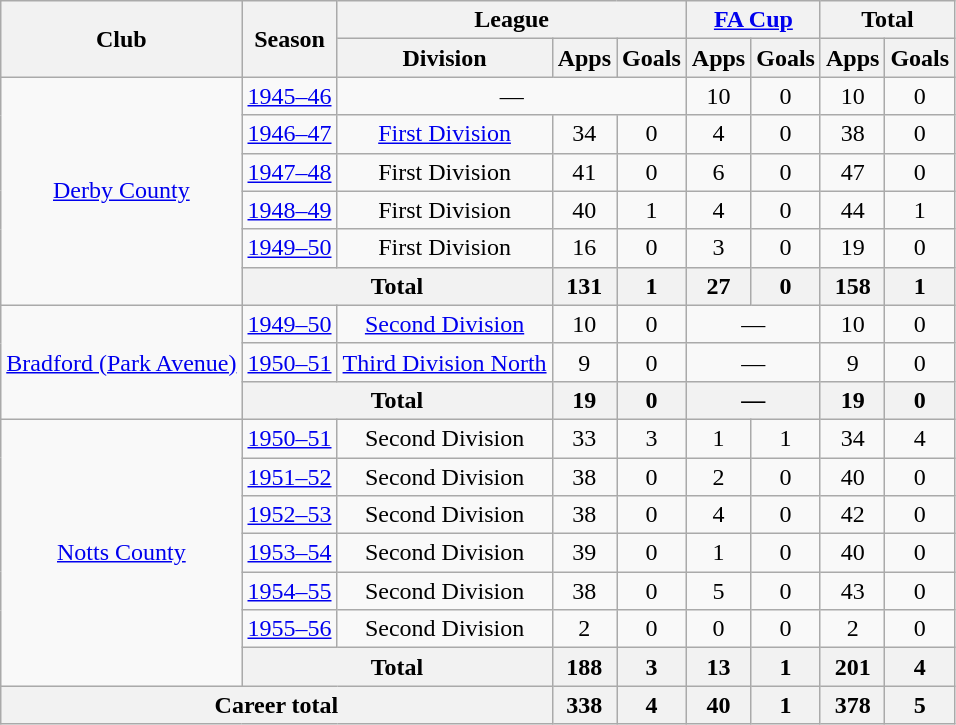<table class="wikitable" style="text-align: center;">
<tr>
<th rowspan="2">Club</th>
<th rowspan="2">Season</th>
<th colspan="3">League</th>
<th colspan="2"><a href='#'>FA Cup</a></th>
<th colspan="2">Total</th>
</tr>
<tr>
<th>Division</th>
<th>Apps</th>
<th>Goals</th>
<th>Apps</th>
<th>Goals</th>
<th>Apps</th>
<th>Goals</th>
</tr>
<tr>
<td rowspan="6"><a href='#'>Derby County</a></td>
<td><a href='#'>1945–46</a></td>
<td colspan="3">—</td>
<td>10</td>
<td>0</td>
<td>10</td>
<td>0</td>
</tr>
<tr>
<td><a href='#'>1946–47</a></td>
<td><a href='#'>First Division</a></td>
<td>34</td>
<td>0</td>
<td>4</td>
<td>0</td>
<td>38</td>
<td>0</td>
</tr>
<tr>
<td><a href='#'>1947–48</a></td>
<td>First Division</td>
<td>41</td>
<td>0</td>
<td>6</td>
<td>0</td>
<td>47</td>
<td>0</td>
</tr>
<tr>
<td><a href='#'>1948–49</a></td>
<td>First Division</td>
<td>40</td>
<td>1</td>
<td>4</td>
<td>0</td>
<td>44</td>
<td>1</td>
</tr>
<tr>
<td><a href='#'>1949–50</a></td>
<td>First Division</td>
<td>16</td>
<td>0</td>
<td>3</td>
<td>0</td>
<td>19</td>
<td>0</td>
</tr>
<tr>
<th colspan="2">Total</th>
<th>131</th>
<th>1</th>
<th>27</th>
<th>0</th>
<th>158</th>
<th>1</th>
</tr>
<tr>
<td rowspan="3"><a href='#'>Bradford (Park Avenue)</a></td>
<td><a href='#'>1949–50</a></td>
<td><a href='#'>Second Division</a></td>
<td>10</td>
<td>0</td>
<td colspan="2">—</td>
<td>10</td>
<td>0</td>
</tr>
<tr>
<td><a href='#'>1950–51</a></td>
<td><a href='#'>Third Division North</a></td>
<td>9</td>
<td>0</td>
<td colspan="2">—</td>
<td>9</td>
<td>0</td>
</tr>
<tr>
<th colspan="2">Total</th>
<th>19</th>
<th>0</th>
<th colspan="2">—</th>
<th>19</th>
<th>0</th>
</tr>
<tr>
<td rowspan="7"><a href='#'>Notts County</a></td>
<td><a href='#'>1950–51</a></td>
<td>Second Division</td>
<td>33</td>
<td>3</td>
<td>1</td>
<td>1</td>
<td>34</td>
<td>4</td>
</tr>
<tr>
<td><a href='#'>1951–52</a></td>
<td>Second Division</td>
<td>38</td>
<td>0</td>
<td>2</td>
<td>0</td>
<td>40</td>
<td>0</td>
</tr>
<tr>
<td><a href='#'>1952–53</a></td>
<td>Second Division</td>
<td>38</td>
<td>0</td>
<td>4</td>
<td>0</td>
<td>42</td>
<td>0</td>
</tr>
<tr>
<td><a href='#'>1953–54</a></td>
<td>Second Division</td>
<td>39</td>
<td>0</td>
<td>1</td>
<td>0</td>
<td>40</td>
<td>0</td>
</tr>
<tr>
<td><a href='#'>1954–55</a></td>
<td>Second Division</td>
<td>38</td>
<td>0</td>
<td>5</td>
<td>0</td>
<td>43</td>
<td>0</td>
</tr>
<tr>
<td><a href='#'>1955–56</a></td>
<td>Second Division</td>
<td>2</td>
<td>0</td>
<td>0</td>
<td>0</td>
<td>2</td>
<td>0</td>
</tr>
<tr>
<th colspan="2">Total</th>
<th>188</th>
<th>3</th>
<th>13</th>
<th>1</th>
<th>201</th>
<th>4</th>
</tr>
<tr>
<th colspan="3">Career total</th>
<th>338</th>
<th>4</th>
<th>40</th>
<th>1</th>
<th>378</th>
<th>5</th>
</tr>
</table>
